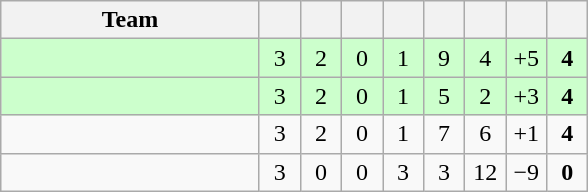<table class="wikitable" style="text-align:center">
<tr>
<th width=165>Team</th>
<th width=20></th>
<th width=20></th>
<th width=20></th>
<th width=20></th>
<th width=20></th>
<th width=20></th>
<th width=20></th>
<th width=20></th>
</tr>
<tr bgcolor=ccffcc>
<td align=left></td>
<td>3</td>
<td>2</td>
<td>0</td>
<td>1</td>
<td>9</td>
<td>4</td>
<td>+5</td>
<td><strong>4</strong></td>
</tr>
<tr bgcolor=ccffcc>
<td align=left></td>
<td>3</td>
<td>2</td>
<td>0</td>
<td>1</td>
<td>5</td>
<td>2</td>
<td>+3</td>
<td><strong>4</strong></td>
</tr>
<tr>
<td align=left></td>
<td>3</td>
<td>2</td>
<td>0</td>
<td>1</td>
<td>7</td>
<td>6</td>
<td>+1</td>
<td><strong>4</strong></td>
</tr>
<tr>
<td align=left></td>
<td>3</td>
<td>0</td>
<td>0</td>
<td>3</td>
<td>3</td>
<td>12</td>
<td>−9</td>
<td><strong>0</strong></td>
</tr>
</table>
